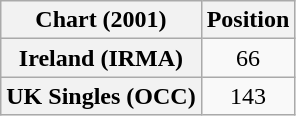<table class="wikitable plainrowheaders" style="text-align:center">
<tr>
<th scope="col">Chart (2001)</th>
<th scope="col">Position</th>
</tr>
<tr>
<th scope="row">Ireland (IRMA)</th>
<td>66</td>
</tr>
<tr>
<th scope="row">UK Singles (OCC)</th>
<td>143</td>
</tr>
</table>
